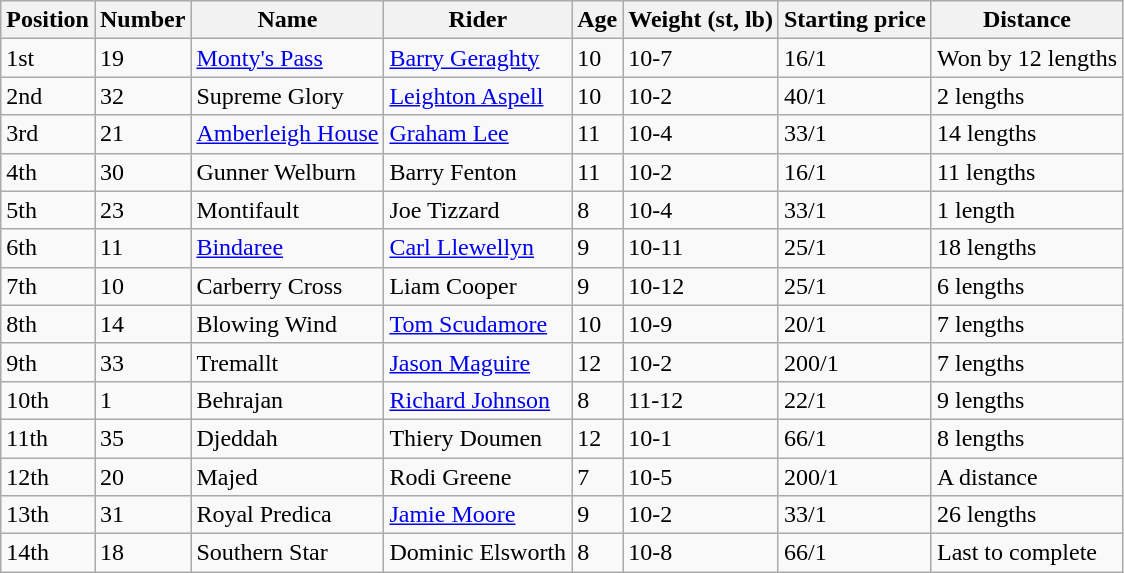<table class="wikitable sortable">
<tr>
<th>Position</th>
<th>Number</th>
<th>Name</th>
<th>Rider</th>
<th>Age</th>
<th>Weight (st, lb)</th>
<th>Starting price</th>
<th>Distance</th>
</tr>
<tr>
<td>1st</td>
<td>19</td>
<td><a href='#'>Monty's Pass</a></td>
<td><a href='#'>Barry Geraghty</a></td>
<td>10</td>
<td>10-7</td>
<td>16/1</td>
<td>Won by 12 lengths</td>
</tr>
<tr>
<td>2nd</td>
<td>32</td>
<td>Supreme Glory</td>
<td><a href='#'>Leighton Aspell</a></td>
<td>10</td>
<td>10-2</td>
<td>40/1</td>
<td>2 lengths</td>
</tr>
<tr>
<td>3rd</td>
<td>21</td>
<td><a href='#'>Amberleigh House</a></td>
<td><a href='#'>Graham Lee</a></td>
<td>11</td>
<td>10-4</td>
<td>33/1</td>
<td>14 lengths</td>
</tr>
<tr>
<td>4th</td>
<td>30</td>
<td>Gunner Welburn</td>
<td>Barry Fenton</td>
<td>11</td>
<td>10-2</td>
<td>16/1</td>
<td>11 lengths</td>
</tr>
<tr>
<td>5th</td>
<td>23</td>
<td>Montifault</td>
<td>Joe Tizzard</td>
<td>8</td>
<td>10-4</td>
<td>33/1</td>
<td>1 length</td>
</tr>
<tr>
<td>6th</td>
<td>11</td>
<td><a href='#'>Bindaree</a></td>
<td><a href='#'>Carl Llewellyn</a></td>
<td>9</td>
<td>10-11</td>
<td>25/1</td>
<td>18 lengths</td>
</tr>
<tr>
<td>7th</td>
<td>10</td>
<td>Carberry Cross</td>
<td>Liam Cooper</td>
<td>9</td>
<td>10-12</td>
<td>25/1</td>
<td>6 lengths</td>
</tr>
<tr>
<td>8th</td>
<td>14</td>
<td>Blowing Wind</td>
<td><a href='#'>Tom Scudamore</a></td>
<td>10</td>
<td>10-9</td>
<td>20/1</td>
<td>7 lengths</td>
</tr>
<tr>
<td>9th</td>
<td>33</td>
<td>Tremallt</td>
<td><a href='#'>Jason Maguire</a></td>
<td>12</td>
<td>10-2</td>
<td>200/1</td>
<td>7 lengths</td>
</tr>
<tr>
<td>10th</td>
<td>1</td>
<td>Behrajan</td>
<td><a href='#'>Richard Johnson</a></td>
<td>8</td>
<td>11-12</td>
<td>22/1</td>
<td>9 lengths</td>
</tr>
<tr>
<td>11th</td>
<td>35</td>
<td>Djeddah</td>
<td>Thiery Doumen</td>
<td>12</td>
<td>10-1</td>
<td>66/1</td>
<td>8 lengths</td>
</tr>
<tr>
<td>12th</td>
<td>20</td>
<td>Majed</td>
<td>Rodi Greene</td>
<td>7</td>
<td>10-5</td>
<td>200/1</td>
<td>A distance</td>
</tr>
<tr>
<td>13th</td>
<td>31</td>
<td>Royal Predica</td>
<td><a href='#'>Jamie Moore</a></td>
<td>9</td>
<td>10-2</td>
<td>33/1</td>
<td>26 lengths</td>
</tr>
<tr>
<td>14th</td>
<td>18</td>
<td>Southern Star</td>
<td>Dominic Elsworth</td>
<td>8</td>
<td>10-8</td>
<td>66/1</td>
<td>Last to complete</td>
</tr>
</table>
